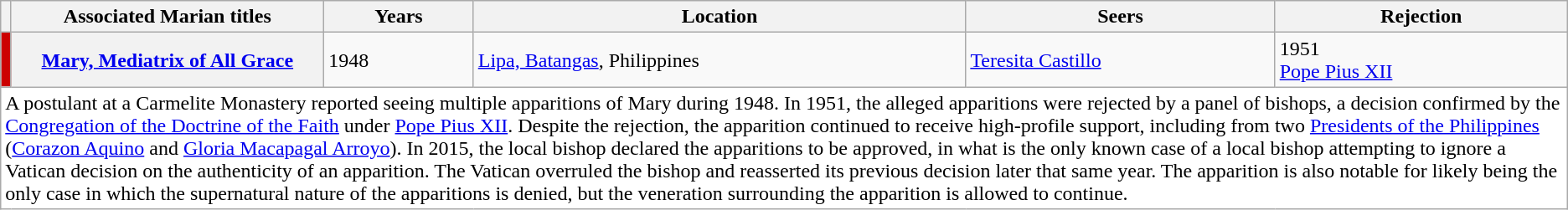<table class="wikitable plainrowheaders sortable">
<tr>
<th class="unsortable" style="padding:0;width:7px"></th>
<th scope="col" width="20%">Associated Marian titles</th>
<th scope="col">Years</th>
<th scope="col">Location</th>
<th scope="col">Seers</th>
<th scope="col">Rejection</th>
</tr>
<tr id="Lipa">
<td style="background-color:#c00;padding:0" title="Negative judgment"></td>
<th data-sort-value="Mediatrix of All Grace" scope="row"><strong><a href='#'>Mary, Mediatrix of All Grace</a></strong></th>
<td>1948</td>
<td data-sort-value="Philippines Lipa"> <a href='#'>Lipa, Batangas</a>, Philippines</td>
<td data-sort-value="1 Castillo Teresita"><a href='#'>Teresita Castillo</a></td>
<td data-sort-value="1951">1951<br><a href='#'>Pope Pius XII</a></td>
</tr>
<tr class="expand-child">
<td class="description" colspan="6" style="background: white;">A postulant at a Carmelite Monastery reported seeing multiple apparitions of Mary during 1948. In 1951, the alleged apparitions were rejected by a panel of bishops, a decision confirmed by the <a href='#'>Congregation of the Doctrine of the Faith</a> under <a href='#'>Pope Pius XII</a>. Despite the rejection, the apparition continued to receive high-profile support, including from two <a href='#'>Presidents of the Philippines</a> (<a href='#'>Corazon Aquino</a> and <a href='#'>Gloria Macapagal Arroyo</a>). In 2015, the local bishop declared the apparitions to be approved, in what is the only known case of a local bishop attempting to ignore a Vatican decision on the authenticity of an apparition. The Vatican overruled the bishop and reasserted its previous decision later that same year. The apparition is also notable for likely being the only case in which the supernatural nature of the apparitions is denied, but the veneration surrounding the apparition is allowed to continue.</td>
</tr>
</table>
